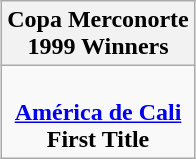<table class="wikitable" style="text-align: center; margin: 0 auto;">
<tr>
<th>Copa Merconorte <br>1999 Winners</th>
</tr>
<tr>
<td><br><strong><a href='#'>América de Cali</a></strong><br><strong>First Title</strong></td>
</tr>
</table>
